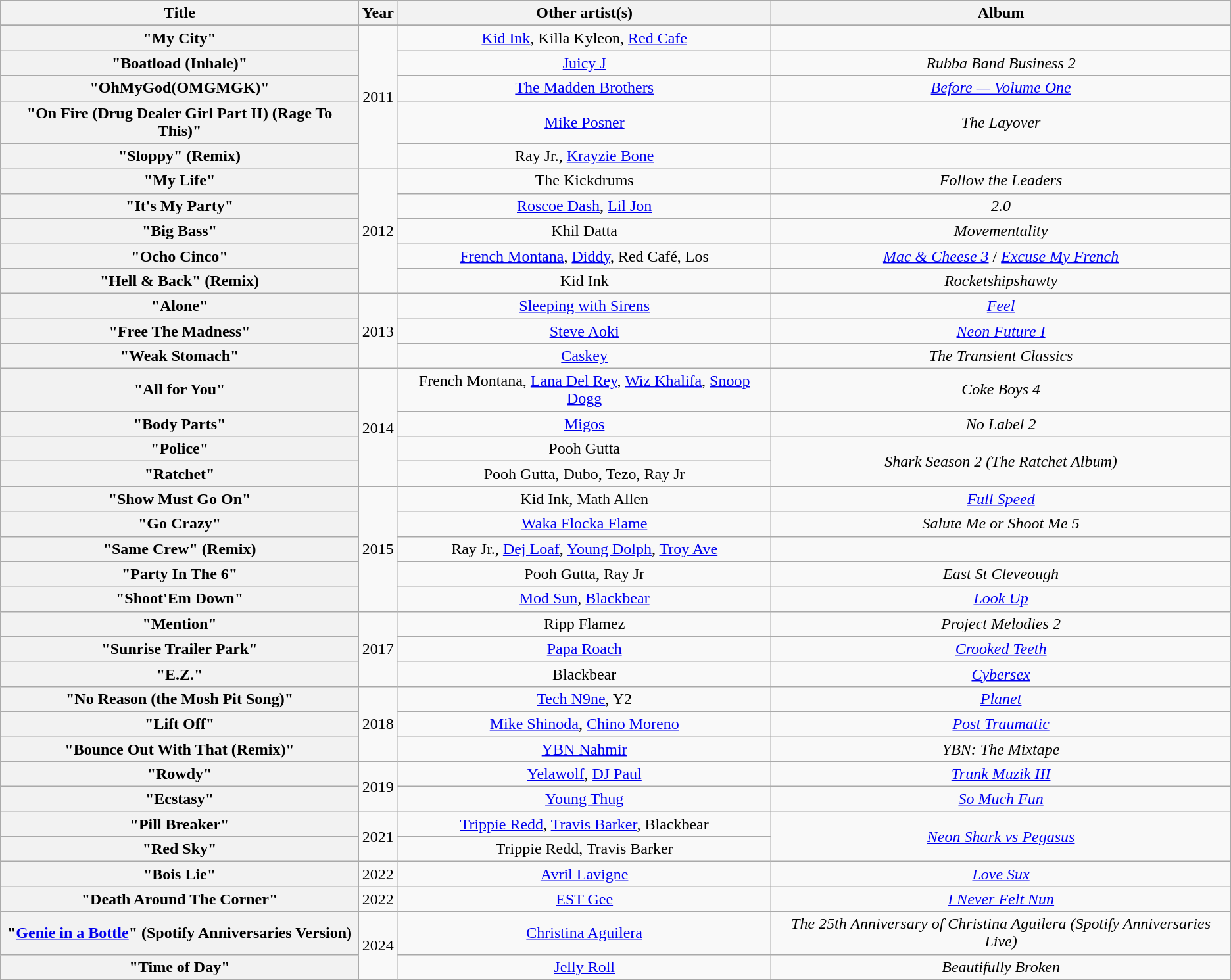<table class="wikitable plainrowheaders" style="text-align:center;">
<tr>
<th scope="col">Title</th>
<th scope="col">Year</th>
<th scope="col">Other artist(s)</th>
<th scope="col">Album</th>
</tr>
<tr>
</tr>
<tr>
<th scope="row">"My City"</th>
<td rowspan="5">2011</td>
<td><a href='#'>Kid Ink</a>, Killa Kyleon, <a href='#'>Red Cafe</a></td>
<td></td>
</tr>
<tr>
<th scope="row">"Boatload (Inhale)"</th>
<td><a href='#'>Juicy J</a></td>
<td><em>Rubba Band Business 2</em></td>
</tr>
<tr>
<th scope="row">"OhMyGod(OMGMGK)"</th>
<td><a href='#'>The Madden Brothers</a></td>
<td><em><a href='#'>Before — Volume One</a></em></td>
</tr>
<tr>
<th scope="row">"On Fire (Drug Dealer Girl Part II) (Rage To This)"</th>
<td><a href='#'>Mike Posner</a></td>
<td><em>The Layover</em></td>
</tr>
<tr>
<th scope="row">"Sloppy" (Remix)</th>
<td>Ray Jr., <a href='#'>Krayzie Bone</a></td>
<td></td>
</tr>
<tr>
<th scope="row">"My Life"</th>
<td rowspan="5">2012</td>
<td>The Kickdrums</td>
<td><em>Follow the Leaders</em></td>
</tr>
<tr>
<th scope="row">"It's My Party"</th>
<td><a href='#'>Roscoe Dash</a>, <a href='#'>Lil Jon</a></td>
<td><em>2.0</em></td>
</tr>
<tr>
<th scope="row">"Big Bass"</th>
<td>Khil Datta</td>
<td><em>Movementality</em></td>
</tr>
<tr>
<th scope="row">"Ocho Cinco"</th>
<td><a href='#'>French Montana</a>, <a href='#'>Diddy</a>, Red Café, Los</td>
<td><em><a href='#'>Mac & Cheese 3</a></em> / <em><a href='#'>Excuse My French</a></em></td>
</tr>
<tr>
<th scope="row">"Hell & Back" (Remix)</th>
<td>Kid Ink</td>
<td><em>Rocketshipshawty</em></td>
</tr>
<tr>
<th scope="row">"Alone"</th>
<td rowspan="3">2013</td>
<td><a href='#'>Sleeping with Sirens</a></td>
<td><em><a href='#'>Feel</a></em></td>
</tr>
<tr>
<th scope="row">"Free The Madness"</th>
<td><a href='#'>Steve Aoki</a></td>
<td><em><a href='#'>Neon Future I</a></em></td>
</tr>
<tr>
<th scope="row">"Weak Stomach"</th>
<td><a href='#'>Caskey</a></td>
<td><em>The Transient Classics</em></td>
</tr>
<tr>
<th scope="row">"All for You"</th>
<td rowspan="4">2014</td>
<td>French Montana, <a href='#'>Lana Del Rey</a>, <a href='#'>Wiz Khalifa</a>, <a href='#'>Snoop Dogg</a></td>
<td><em>Coke Boys 4</em></td>
</tr>
<tr>
<th scope="row">"Body Parts"</th>
<td><a href='#'>Migos</a></td>
<td><em>No Label 2</em></td>
</tr>
<tr>
<th scope="row">"Police"</th>
<td>Pooh Gutta</td>
<td rowspan="2"><em>Shark Season 2 (The Ratchet Album)</em></td>
</tr>
<tr>
<th scope="row">"Ratchet"</th>
<td>Pooh Gutta, Dubo, Tezo, Ray Jr</td>
</tr>
<tr>
<th scope="row">"Show Must Go On"</th>
<td rowspan="5">2015</td>
<td>Kid Ink, Math Allen</td>
<td><em><a href='#'>Full Speed</a></em></td>
</tr>
<tr>
<th scope="row">"Go Crazy"</th>
<td><a href='#'>Waka Flocka Flame</a></td>
<td><em>Salute Me or Shoot Me 5</em></td>
</tr>
<tr>
<th scope="row">"Same Crew" (Remix)</th>
<td>Ray Jr., <a href='#'>Dej Loaf</a>, <a href='#'>Young Dolph</a>, <a href='#'>Troy Ave</a></td>
<td></td>
</tr>
<tr>
<th scope="row">"Party In The 6"</th>
<td>Pooh Gutta, Ray Jr</td>
<td><em>East St Cleveough</em></td>
</tr>
<tr>
<th scope="row">"Shoot'Em Down"</th>
<td><a href='#'>Mod Sun</a>, <a href='#'>Blackbear</a></td>
<td><em><a href='#'>Look Up</a></em></td>
</tr>
<tr>
<th scope="row">"Mention"</th>
<td rowspan="3">2017</td>
<td>Ripp Flamez</td>
<td><em>Project Melodies 2</em></td>
</tr>
<tr>
<th scope="row">"Sunrise Trailer Park"</th>
<td><a href='#'>Papa Roach</a></td>
<td><em><a href='#'>Crooked Teeth</a></em></td>
</tr>
<tr>
<th scope="row">"E.Z."</th>
<td>Blackbear</td>
<td><em><a href='#'>Cybersex</a></em></td>
</tr>
<tr>
<th scope="row">"No Reason (the Mosh Pit Song)"</th>
<td rowspan="3">2018</td>
<td><a href='#'>Tech N9ne</a>, Y2</td>
<td><em><a href='#'>Planet</a></em></td>
</tr>
<tr>
<th scope="row">"Lift Off"</th>
<td><a href='#'>Mike Shinoda</a>, <a href='#'>Chino Moreno</a></td>
<td><em><a href='#'>Post Traumatic</a></em></td>
</tr>
<tr>
<th scope="row">"Bounce Out With That (Remix)"</th>
<td><a href='#'>YBN Nahmir</a></td>
<td><em>YBN: The Mixtape</em></td>
</tr>
<tr>
<th scope="row">"Rowdy"</th>
<td rowspan="2">2019</td>
<td><a href='#'>Yelawolf</a>, <a href='#'>DJ Paul</a></td>
<td><em><a href='#'>Trunk Muzik III</a></em></td>
</tr>
<tr>
<th scope="row">"Ecstasy"</th>
<td><a href='#'>Young Thug</a></td>
<td><em><a href='#'>So Much Fun</a></em></td>
</tr>
<tr>
<th scope="row">"Pill Breaker"</th>
<td rowspan="2">2021</td>
<td><a href='#'>Trippie Redd</a>, <a href='#'>Travis Barker</a>, Blackbear</td>
<td rowspan="2"><em><a href='#'>Neon Shark vs Pegasus</a></em></td>
</tr>
<tr>
<th scope="row">"Red Sky"</th>
<td>Trippie Redd, Travis Barker</td>
</tr>
<tr>
<th scope="row">"Bois Lie"</th>
<td>2022</td>
<td><a href='#'>Avril Lavigne</a></td>
<td><em><a href='#'>Love Sux</a></em></td>
</tr>
<tr>
<th scope="row">"Death Around The Corner"</th>
<td>2022</td>
<td><a href='#'>EST Gee</a></td>
<td><em><a href='#'>I Never Felt Nun</a></em></td>
</tr>
<tr>
<th scope="row">"<a href='#'>Genie in a Bottle</a>" (Spotify Anniversaries Version)</th>
<td rowspan="2">2024</td>
<td><a href='#'>Christina Aguilera</a></td>
<td><em>The 25th Anniversary of Christina Aguilera (Spotify Anniversaries Live)</em></td>
</tr>
<tr>
<th scope="row">"Time of Day"</th>
<td><a href='#'>Jelly Roll</a></td>
<td><em>Beautifully Broken</em></td>
</tr>
</table>
